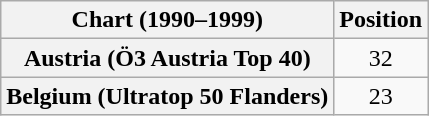<table class="wikitable plainrowheaders" style="text-align:center">
<tr>
<th>Chart (1990–1999)</th>
<th>Position</th>
</tr>
<tr>
<th scope="row">Austria (Ö3 Austria Top 40)</th>
<td>32</td>
</tr>
<tr>
<th scope="row">Belgium (Ultratop 50 Flanders)</th>
<td>23</td>
</tr>
</table>
